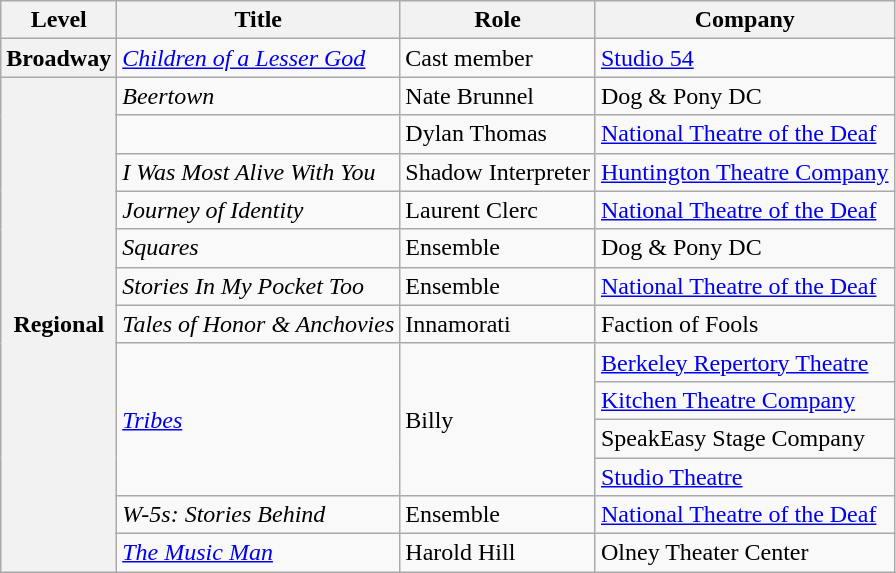<table class="wikitable sortable mw-collapsible">
<tr>
<th>Level</th>
<th>Title</th>
<th>Role</th>
<th>Company</th>
</tr>
<tr>
<th>Broadway</th>
<td><em><a href='#'>Children of a Lesser God</a></em></td>
<td>Cast member</td>
<td><a href='#'>Studio 54</a></td>
</tr>
<tr>
<th rowspan="13">Regional</th>
<td><em>Beertown</em></td>
<td>Nate Brunnel</td>
<td>Dog & Pony DC</td>
</tr>
<tr>
<td><em></em></td>
<td>Dylan Thomas</td>
<td><a href='#'>National Theatre of the Deaf</a></td>
</tr>
<tr>
<td><em>I Was Most Alive With You</em></td>
<td>Shadow Interpreter</td>
<td><a href='#'>Huntington Theatre Company</a></td>
</tr>
<tr>
<td><em>Journey of Identity</em></td>
<td>Laurent Clerc</td>
<td><a href='#'>National Theatre of the Deaf</a></td>
</tr>
<tr>
<td><em>Squares</em></td>
<td>Ensemble</td>
<td>Dog & Pony DC</td>
</tr>
<tr>
<td><em>Stories In My Pocket Too</em></td>
<td>Ensemble</td>
<td><a href='#'>National Theatre of the Deaf</a></td>
</tr>
<tr>
<td><em>Tales of Honor & Anchovies</em></td>
<td>Innamorati</td>
<td>Faction of Fools</td>
</tr>
<tr>
<td rowspan="4"><em><a href='#'>Tribes</a></em></td>
<td rowspan="4">Billy</td>
<td><a href='#'>Berkeley Repertory Theatre</a></td>
</tr>
<tr>
<td><a href='#'>Kitchen Theatre Company</a></td>
</tr>
<tr>
<td>SpeakEasy Stage Company</td>
</tr>
<tr>
<td><a href='#'>Studio Theatre</a></td>
</tr>
<tr>
<td><em>W-5s: Stories Behind</em></td>
<td>Ensemble</td>
<td><a href='#'>National Theatre of the Deaf</a></td>
</tr>
<tr>
<td><em><a href='#'>The Music Man</a></em></td>
<td>Harold Hill</td>
<td>Olney Theater Center</td>
</tr>
</table>
